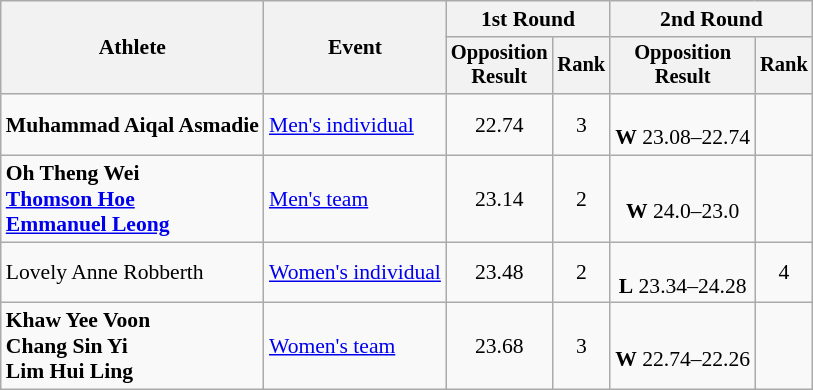<table class="wikitable" style="font-size:90%">
<tr>
<th rowspan="2">Athlete</th>
<th rowspan="2">Event</th>
<th colspan="2">1st Round</th>
<th colspan="2">2nd Round</th>
</tr>
<tr style="font-size:95%">
<th>Opposition<br>Result</th>
<th>Rank</th>
<th>Opposition<br>Result</th>
<th>Rank</th>
</tr>
<tr align="center">
<td align="left"><strong>Muhammad Aiqal Asmadie</strong></td>
<td align="left"><a href='#'>Men's individual</a></td>
<td>22.74</td>
<td>3</td>
<td><br> <strong>W</strong> 23.08–22.74</td>
<td></td>
</tr>
<tr align="center">
<td align="left"><strong>Oh Theng Wei<br><a href='#'>Thomson Hoe</a><br><a href='#'>Emmanuel Leong</a></strong></td>
<td align="left"><a href='#'>Men's team</a></td>
<td>23.14</td>
<td>2</td>
<td><br> <strong>W</strong> 24.0–23.0</td>
<td></td>
</tr>
<tr align="center">
<td align="left">Lovely Anne Robberth</td>
<td align="left"><a href='#'>Women's individual</a></td>
<td>23.48</td>
<td>2</td>
<td><br> <strong>L</strong> 23.34–24.28</td>
<td>4</td>
</tr>
<tr align="center">
<td align="left"><strong>Khaw Yee Voon<br>Chang Sin Yi<br>Lim Hui Ling </strong></td>
<td align="left"><a href='#'>Women's team</a></td>
<td>23.68</td>
<td>3</td>
<td><br> <strong>W</strong> 22.74–22.26</td>
<td></td>
</tr>
</table>
